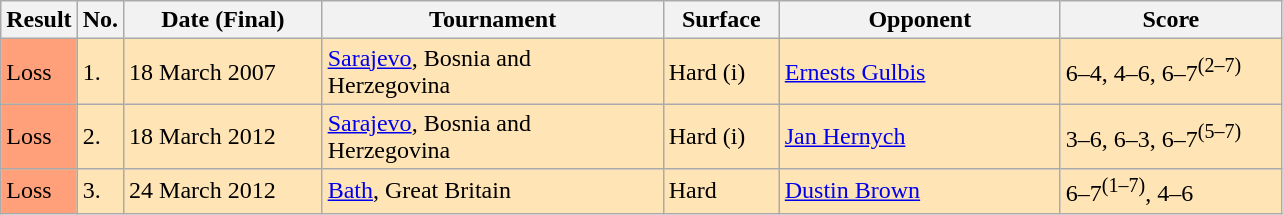<table class="wikitable">
<tr>
<th style="width:40px">Result</th>
<th width=20>No.</th>
<th width=125>Date (Final)</th>
<th width=220>Tournament</th>
<th width=70>Surface</th>
<th width=180>Opponent</th>
<th width=140>Score</th>
</tr>
<tr style="background:moccasin">
<td style="background:#ffa07a;">Loss</td>
<td>1.</td>
<td>18 March 2007</td>
<td><a href='#'>Sarajevo</a>, Bosnia and Herzegovina</td>
<td>Hard (i)</td>
<td> <a href='#'>Ernests Gulbis</a></td>
<td>6–4, 4–6, 6–7<sup>(2–7)</sup></td>
</tr>
<tr style="background:moccasin">
<td style="background:#ffa07a;">Loss</td>
<td>2.</td>
<td>18 March 2012</td>
<td><a href='#'>Sarajevo</a>, Bosnia and Herzegovina</td>
<td>Hard (i)</td>
<td> <a href='#'>Jan Hernych</a></td>
<td>3–6, 6–3, 6–7<sup>(5–7)</sup></td>
</tr>
<tr bgcolor="moccasin">
<td style="background:#ffa07a;">Loss</td>
<td>3.</td>
<td>24 March 2012</td>
<td><a href='#'>Bath</a>, Great Britain</td>
<td>Hard</td>
<td> <a href='#'>Dustin Brown</a></td>
<td>6–7<sup>(1–7)</sup>, 4–6</td>
</tr>
</table>
